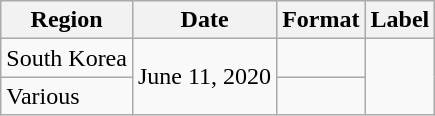<table class = "wikitable plainrowheaders">
<tr>
<th>Region</th>
<th>Date</th>
<th>Format</th>
<th>Label</th>
</tr>
<tr>
<td>South Korea</td>
<td rowspan="2">June 11, 2020</td>
<td></td>
<td rowspan="2"></td>
</tr>
<tr>
<td>Various</td>
<td></td>
</tr>
</table>
